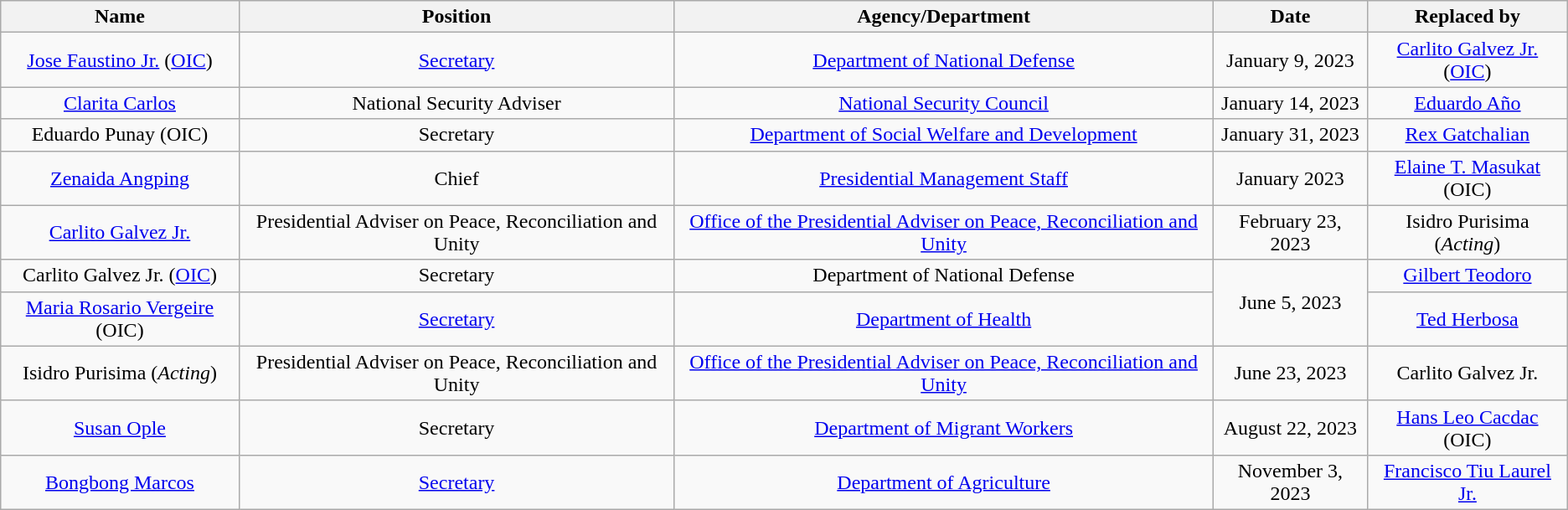<table class="wikitable sortable" style="text-align:center;">
<tr>
<th scope="col">Name</th>
<th scope="col">Position</th>
<th scope="col">Agency/Department</th>
<th scope="col">Date</th>
<th scope="col">Replaced by</th>
</tr>
<tr>
<td><a href='#'>Jose Faustino Jr.</a> (<a href='#'>OIC</a>)</td>
<td><a href='#'>Secretary</a></td>
<td><a href='#'>Department of National Defense</a></td>
<td>January 9, 2023</td>
<td><a href='#'>Carlito Galvez Jr.</a> (<a href='#'>OIC</a>)</td>
</tr>
<tr>
<td><a href='#'>Clarita Carlos</a></td>
<td>National Security Adviser</td>
<td><a href='#'>National Security Council</a></td>
<td>January 14, 2023</td>
<td><a href='#'>Eduardo Año</a></td>
</tr>
<tr>
<td>Eduardo Punay (OIC)</td>
<td>Secretary</td>
<td><a href='#'>Department of Social Welfare and Development</a></td>
<td>January 31, 2023</td>
<td><a href='#'>Rex Gatchalian</a></td>
</tr>
<tr>
<td><a href='#'>Zenaida Angping</a></td>
<td>Chief</td>
<td><a href='#'>Presidential Management Staff</a></td>
<td>January 2023</td>
<td><a href='#'>Elaine T. Masukat</a> (OIC)</td>
</tr>
<tr>
<td><a href='#'>Carlito Galvez Jr.</a></td>
<td>Presidential Adviser on Peace, Reconciliation and Unity</td>
<td><a href='#'>Office of the Presidential Adviser on Peace, Reconciliation and Unity</a></td>
<td>February 23, 2023</td>
<td>Isidro Purisima (<em>Acting</em>)</td>
</tr>
<tr>
<td>Carlito Galvez Jr. (<a href='#'>OIC</a>)</td>
<td>Secretary</td>
<td>Department of National Defense</td>
<td rowspan="2">June 5, 2023</td>
<td><a href='#'>Gilbert Teodoro</a></td>
</tr>
<tr>
<td><a href='#'>Maria Rosario Vergeire</a> (OIC)</td>
<td><a href='#'>Secretary</a></td>
<td><a href='#'>Department of Health</a></td>
<td><a href='#'>Ted Herbosa</a></td>
</tr>
<tr>
<td>Isidro Purisima (<em>Acting</em>)</td>
<td>Presidential Adviser on Peace, Reconciliation and Unity</td>
<td><a href='#'>Office of the Presidential Adviser on Peace, Reconciliation and Unity</a></td>
<td>June 23, 2023</td>
<td>Carlito Galvez Jr.</td>
</tr>
<tr>
<td><a href='#'>Susan Ople</a></td>
<td>Secretary</td>
<td><a href='#'>Department of Migrant Workers</a></td>
<td>August 22, 2023</td>
<td><a href='#'>Hans Leo Cacdac</a> (OIC)</td>
</tr>
<tr>
<td><a href='#'>Bongbong Marcos</a></td>
<td><a href='#'>Secretary</a></td>
<td><a href='#'>Department of Agriculture</a></td>
<td>November 3, 2023</td>
<td><a href='#'>Francisco Tiu Laurel Jr.</a></td>
</tr>
</table>
